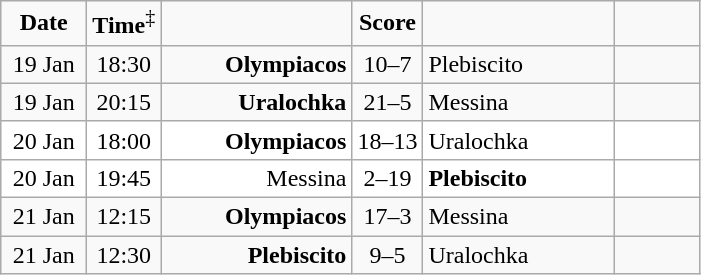<table class=wikitable style="text-align:center;">
<tr>
<td width=50px><strong>Date</strong></td>
<td width=40px><strong>Time</strong><sup>‡</sup></td>
<td width=120px></td>
<td width=40px><strong>Score</strong></td>
<td width=120px></td>
<td width=50px></td>
</tr>
<tr>
<td>19 Jan</td>
<td>18:30</td>
<td style="text-align:right"><strong>Olympiacos</strong></td>
<td>10–7</td>
<td style="text-align:left">Plebiscito</td>
<td></td>
</tr>
<tr>
<td>19 Jan</td>
<td>20:15</td>
<td style="text-align:right"><strong>Uralochka</strong></td>
<td>21–5</td>
<td style="text-align:left">Messina</td>
<td></td>
</tr>
<tr bgcolor=white>
<td>20 Jan</td>
<td>18:00</td>
<td style="text-align:right"><strong>Olympiacos</strong></td>
<td>18–13</td>
<td style="text-align:left">Uralochka</td>
<td></td>
</tr>
<tr bgcolor=white>
<td>20 Jan</td>
<td>19:45</td>
<td style="text-align:right">Messina</td>
<td>2–19</td>
<td style="text-align:left"><strong>Plebiscito</strong></td>
<td></td>
</tr>
<tr>
<td>21 Jan</td>
<td>12:15</td>
<td style="text-align:right"><strong>Olympiacos</strong></td>
<td>17–3</td>
<td style="text-align:left">Messina</td>
<td></td>
</tr>
<tr>
<td>21 Jan</td>
<td>12:30</td>
<td style="text-align:right"><strong>Plebiscito</strong></td>
<td>9–5</td>
<td style="text-align:left">Uralochka</td>
<td></td>
</tr>
</table>
